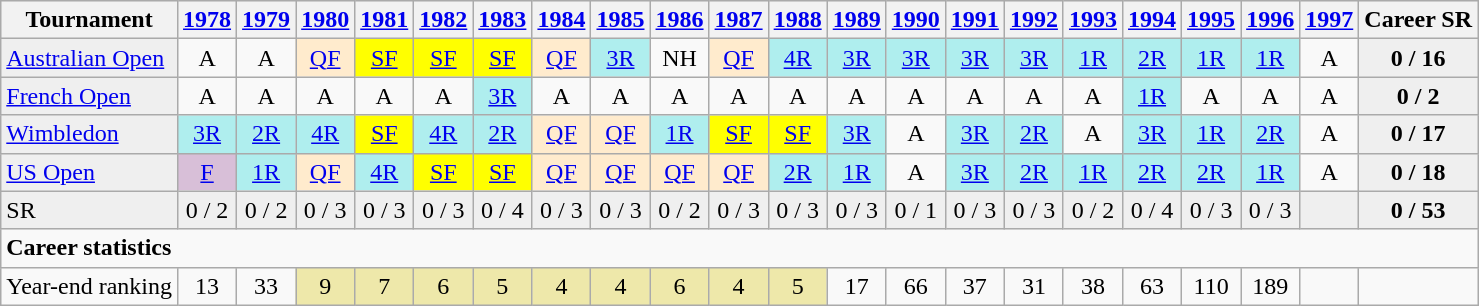<table class="wikitable" style=text-align:center;>
<tr style="background:#efefef;">
<th>Tournament</th>
<th><a href='#'>1978</a></th>
<th><a href='#'>1979</a></th>
<th><a href='#'>1980</a></th>
<th><a href='#'>1981</a></th>
<th><a href='#'>1982</a></th>
<th><a href='#'>1983</a></th>
<th><a href='#'>1984</a></th>
<th><a href='#'>1985</a></th>
<th><a href='#'>1986</a></th>
<th><a href='#'>1987</a></th>
<th><a href='#'>1988</a></th>
<th><a href='#'>1989</a></th>
<th><a href='#'>1990</a></th>
<th><a href='#'>1991</a></th>
<th><a href='#'>1992</a></th>
<th><a href='#'>1993</a></th>
<th><a href='#'>1994</a></th>
<th><a href='#'>1995</a></th>
<th><a href='#'>1996</a></th>
<th><a href='#'>1997</a></th>
<th>Career SR</th>
</tr>
<tr>
<td style="background:#EFEFEF; text-align:left"><a href='#'>Australian Open</a></td>
<td>A</td>
<td>A</td>
<td style="text-align:center; background:#ffebcd;"><a href='#'>QF</a></td>
<td style="text-align:center; background:yellow;"><a href='#'>SF</a></td>
<td style="text-align:center; background:yellow;"><a href='#'>SF</a></td>
<td style="text-align:center; background:yellow;"><a href='#'>SF</a></td>
<td style="text-align:center; background:#ffebcd;"><a href='#'>QF</a></td>
<td style="text-align:center; background:#afeeee;"><a href='#'>3R</a></td>
<td style="text-align:center;">NH</td>
<td style="text-align:center; background:#ffebcd;"><a href='#'>QF</a></td>
<td style="text-align:center; background:#afeeee;"><a href='#'>4R</a></td>
<td style="text-align:center; background:#afeeee;"><a href='#'>3R</a></td>
<td style="text-align:center; background:#afeeee;"><a href='#'>3R</a></td>
<td style="text-align:center; background:#afeeee;"><a href='#'>3R</a></td>
<td style="text-align:center; background:#afeeee;"><a href='#'>3R</a></td>
<td style="text-align:center; background:#afeeee;"><a href='#'>1R</a></td>
<td style="text-align:center; background:#afeeee;"><a href='#'>2R</a></td>
<td style="text-align:center; background:#afeeee;"><a href='#'>1R</a></td>
<td style="text-align:center; background:#afeeee;"><a href='#'>1R</a></td>
<td>A</td>
<td style="text-align:center; background:#efefef;"><strong>0 / 16</strong></td>
</tr>
<tr>
<td style="background:#EFEFEF; text-align:left"><a href='#'>French Open</a></td>
<td>A</td>
<td>A</td>
<td>A</td>
<td>A</td>
<td>A</td>
<td style="text-align:center; background:#afeeee;"><a href='#'>3R</a></td>
<td>A</td>
<td>A</td>
<td>A</td>
<td>A</td>
<td>A</td>
<td>A</td>
<td>A</td>
<td>A</td>
<td>A</td>
<td>A</td>
<td style="text-align:center; background:#afeeee;"><a href='#'>1R</a></td>
<td>A</td>
<td>A</td>
<td>A</td>
<td style="text-align:center; background:#efefef;"><strong>0 / 2</strong></td>
</tr>
<tr>
<td style="background:#EFEFEF; text-align:left"><a href='#'>Wimbledon</a></td>
<td style="text-align:center; background:#afeeee;"><a href='#'>3R</a></td>
<td style="text-align:center; background:#afeeee;"><a href='#'>2R</a></td>
<td style="text-align:center; background:#afeeee;"><a href='#'>4R</a></td>
<td style="text-align:center; background:yellow;"><a href='#'>SF</a></td>
<td style="text-align:center; background:#afeeee;"><a href='#'>4R</a></td>
<td style="text-align:center; background:#afeeee;"><a href='#'>2R</a></td>
<td style="text-align:center; background:#ffebcd;"><a href='#'>QF</a></td>
<td style="text-align:center; background:#ffebcd;"><a href='#'>QF</a></td>
<td style="text-align:center; background:#afeeee;"><a href='#'>1R</a></td>
<td style="text-align:center; background:yellow;"><a href='#'>SF</a></td>
<td style="text-align:center; background:yellow;"><a href='#'>SF</a></td>
<td style="text-align:center; background:#afeeee;"><a href='#'>3R</a></td>
<td>A</td>
<td style="text-align:center; background:#afeeee;"><a href='#'>3R</a></td>
<td style="text-align:center; background:#afeeee;"><a href='#'>2R</a></td>
<td>A</td>
<td style="text-align:center; background:#afeeee;"><a href='#'>3R</a></td>
<td style="text-align:center; background:#afeeee;"><a href='#'>1R</a></td>
<td style="text-align:center; background:#afeeee;"><a href='#'>2R</a></td>
<td>A</td>
<td style="text-align:center; background:#efefef;"><strong>0 / 17</strong></td>
</tr>
<tr>
<td style="background:#EFEFEF; text-align:left"><a href='#'>US Open</a></td>
<td style="text-align:center; background:thistle;"><a href='#'>F</a></td>
<td style="text-align:center; background:#afeeee;"><a href='#'>1R</a></td>
<td style="text-align:center; background:#ffebcd;"><a href='#'>QF</a></td>
<td style="text-align:center; background:#afeeee;"><a href='#'>4R</a></td>
<td style="text-align:center; background:yellow;"><a href='#'>SF</a></td>
<td style="text-align:center; background:yellow;"><a href='#'>SF</a></td>
<td style="text-align:center; background:#ffebcd;"><a href='#'>QF</a></td>
<td style="text-align:center; background:#ffebcd;"><a href='#'>QF</a></td>
<td style="text-align:center; background:#ffebcd;"><a href='#'>QF</a></td>
<td style="text-align:center; background:#ffebcd;"><a href='#'>QF</a></td>
<td style="text-align:center; background:#afeeee;"><a href='#'>2R</a></td>
<td style="text-align:center; background:#afeeee;"><a href='#'>1R</a></td>
<td>A</td>
<td style="text-align:center; background:#afeeee;"><a href='#'>3R</a></td>
<td style="text-align:center; background:#afeeee;"><a href='#'>2R</a></td>
<td style="text-align:center; background:#afeeee;"><a href='#'>1R</a></td>
<td style="text-align:center; background:#afeeee;"><a href='#'>2R</a></td>
<td style="text-align:center; background:#afeeee;"><a href='#'>2R</a></td>
<td style="text-align:center; background:#afeeee;"><a href='#'>1R</a></td>
<td>A</td>
<td style="text-align:center; background:#efefef;"><strong>0 / 18</strong></td>
</tr>
<tr>
<td style="background:#EFEFEF; text-align:left">SR</td>
<td style="text-align:center; background:#efefef;">0 / 2</td>
<td style="text-align:center; background:#efefef;">0 / 2</td>
<td style="text-align:center; background:#efefef;">0 / 3</td>
<td style="text-align:center; background:#efefef;">0 / 3</td>
<td style="text-align:center; background:#efefef;">0 / 3</td>
<td style="text-align:center; background:#efefef;">0 / 4</td>
<td style="text-align:center; background:#efefef;">0 / 3</td>
<td style="text-align:center; background:#efefef;">0 / 3</td>
<td style="text-align:center; background:#efefef;">0 / 2</td>
<td style="text-align:center; background:#efefef;">0 / 3</td>
<td style="text-align:center; background:#efefef;">0 / 3</td>
<td style="text-align:center; background:#efefef;">0 / 3</td>
<td style="text-align:center; background:#efefef;">0 / 1</td>
<td style="text-align:center; background:#efefef;">0 / 3</td>
<td style="text-align:center; background:#efefef;">0 / 3</td>
<td style="text-align:center; background:#efefef;">0 / 2</td>
<td style="text-align:center; background:#efefef;">0 / 4</td>
<td style="text-align:center; background:#efefef;">0 / 3</td>
<td style="text-align:center; background:#efefef;">0 / 3</td>
<td style="text-align:center; background:#efefef;"></td>
<td style="text-align:center; background:#efefef;"><strong>0 / 53</strong></td>
</tr>
<tr>
<td colspan=22 align=left><strong>Career statistics</strong></td>
</tr>
<tr>
<td align=left>Year-end ranking</td>
<td align="center">13</td>
<td align="center">33</td>
<td align="center" bgcolor=EEE8AA>9</td>
<td align="center" bgcolor=EEE8AA>7</td>
<td align="center" bgcolor=EEE8AA>6</td>
<td align="center" bgcolor=EEE8AA>5</td>
<td align="center" bgcolor=EEE8AA>4</td>
<td align="center" bgcolor=EEE8AA>4</td>
<td align="center" bgcolor=EEE8AA>6</td>
<td align="center" bgcolor=EEE8AA>4</td>
<td align="center" bgcolor=EEE8AA>5</td>
<td align="center">17</td>
<td align="center">66</td>
<td align="center">37</td>
<td align="center">31</td>
<td align="center">38</td>
<td align="center">63</td>
<td align="center">110</td>
<td align="center">189</td>
<td></td>
<td></td>
</tr>
</table>
